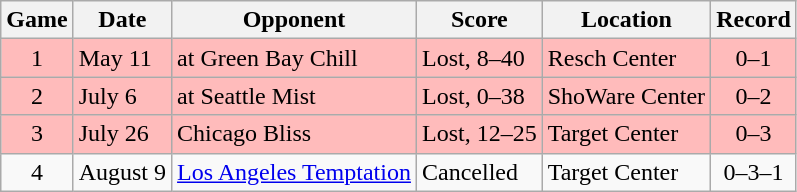<table class="wikitable">
<tr>
<th>Game</th>
<th>Date</th>
<th>Opponent</th>
<th>Score</th>
<th>Location</th>
<th>Record</th>
</tr>
<tr bgcolor="ffbbbb">
<td align=center>1</td>
<td>May 11</td>
<td>at Green Bay Chill</td>
<td>Lost, 8–40</td>
<td>Resch Center</td>
<td align=center>0–1</td>
</tr>
<tr bgcolor="ffbbbb">
<td align=center>2</td>
<td>July 6</td>
<td>at Seattle Mist</td>
<td>Lost, 0–38</td>
<td>ShoWare Center</td>
<td align=center>0–2</td>
</tr>
<tr bgcolor="ffbbbb">
<td align=center>3</td>
<td>July 26</td>
<td>Chicago Bliss</td>
<td>Lost, 12–25</td>
<td>Target Center</td>
<td align=center>0–3</td>
</tr>
<tr>
<td align=center>4</td>
<td>August 9</td>
<td><a href='#'>Los Angeles Temptation</a></td>
<td>Cancelled</td>
<td>Target Center</td>
<td align=center>0–3–1</td>
</tr>
</table>
